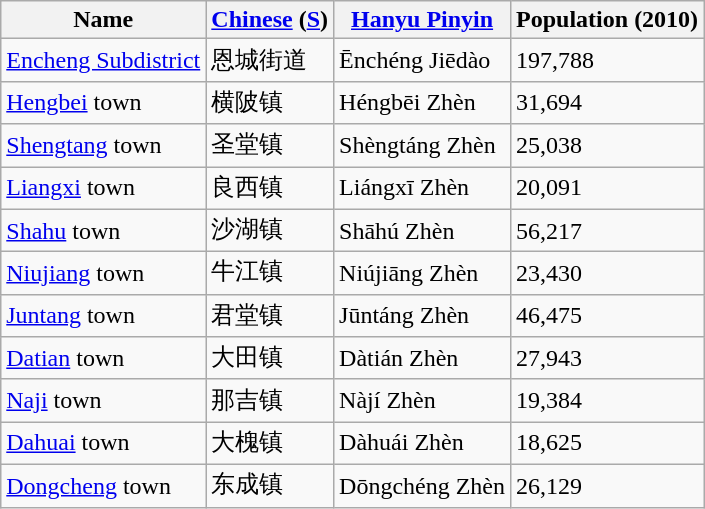<table class="wikitable">
<tr>
<th>Name</th>
<th><a href='#'>Chinese</a> (<a href='#'>S</a>)</th>
<th><a href='#'>Hanyu Pinyin</a></th>
<th>Population (2010)</th>
</tr>
<tr>
<td><a href='#'>Encheng Subdistrict</a></td>
<td>恩城街道</td>
<td>Ēnchéng Jiēdào</td>
<td>197,788</td>
</tr>
<tr>
<td><a href='#'>Hengbei</a> town</td>
<td>横陂镇</td>
<td>Héngbēi Zhèn</td>
<td>31,694</td>
</tr>
<tr>
<td><a href='#'>Shengtang</a> town</td>
<td>圣堂镇</td>
<td>Shèngtáng Zhèn</td>
<td>25,038</td>
</tr>
<tr>
<td><a href='#'>Liangxi</a> town</td>
<td>良西镇</td>
<td>Liángxī Zhèn</td>
<td>20,091</td>
</tr>
<tr>
<td><a href='#'>Shahu</a> town</td>
<td>沙湖镇</td>
<td>Shāhú Zhèn</td>
<td>56,217</td>
</tr>
<tr>
<td><a href='#'>Niujiang</a> town</td>
<td>牛江镇</td>
<td>Niújiāng Zhèn</td>
<td>23,430</td>
</tr>
<tr>
<td><a href='#'>Juntang</a> town</td>
<td>君堂镇</td>
<td>Jūntáng Zhèn</td>
<td>46,475</td>
</tr>
<tr>
<td><a href='#'>Datian</a> town</td>
<td>大田镇</td>
<td>Dàtián Zhèn</td>
<td>27,943</td>
</tr>
<tr>
<td><a href='#'>Naji</a> town</td>
<td>那吉镇</td>
<td>Nàjí Zhèn</td>
<td>19,384</td>
</tr>
<tr>
<td><a href='#'>Dahuai</a> town</td>
<td>大槐镇</td>
<td>Dàhuái Zhèn</td>
<td>18,625</td>
</tr>
<tr>
<td><a href='#'>Dongcheng</a> town</td>
<td>东成镇</td>
<td>Dōngchéng Zhèn</td>
<td>26,129</td>
</tr>
</table>
